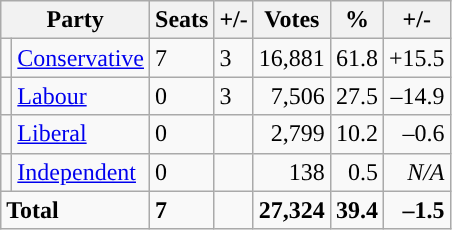<table class="wikitable sortable">
<tr>
<th colspan="2">Party</th>
<th>Seats</th>
<th>+/-</th>
<th>Votes</th>
<th>%</th>
<th>+/-</th>
</tr>
<tr>
<td style="background-color: "></td>
<td><a href='#'>Conservative</a></td>
<td>7</td>
<td> 3</td>
<td style="text-align:right;">16,881</td>
<td style="text-align:right;">61.8</td>
<td style="text-align:right;">+15.5</td>
</tr>
<tr>
<td style="background-color: "></td>
<td><a href='#'>Labour</a></td>
<td>0</td>
<td> 3</td>
<td style="text-align:right;">7,506</td>
<td style="text-align:right;">27.5</td>
<td style="text-align:right;">–14.9</td>
</tr>
<tr>
<td style="background-color: "></td>
<td><a href='#'>Liberal</a></td>
<td>0</td>
<td></td>
<td style="text-align:right;">2,799</td>
<td style="text-align:right;">10.2</td>
<td style="text-align:right;">–0.6</td>
</tr>
<tr>
<td style="background-color: "></td>
<td><a href='#'>Independent</a></td>
<td>0</td>
<td></td>
<td style="text-align:right;">138</td>
<td style="text-align:right;">0.5</td>
<td style="text-align:right;"><em>N/A</em></td>
</tr>
<tr>
<td colspan="2"><strong>Total</strong></td>
<td><strong>7</strong></td>
<td></td>
<td style="text-align:right;"><strong>27,324</strong></td>
<td style="text-align:right;"><strong>39.4</strong></td>
<td style="text-align:right;"><strong>–1.5</strong></td>
</tr>
</table>
